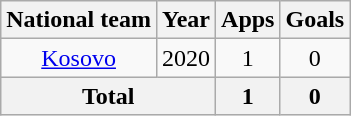<table class=wikitable style="text-align: center;">
<tr>
<th>National team</th>
<th>Year</th>
<th>Apps</th>
<th>Goals</th>
</tr>
<tr>
<td><a href='#'>Kosovo</a></td>
<td>2020</td>
<td>1</td>
<td>0</td>
</tr>
<tr>
<th colspan=2>Total</th>
<th>1</th>
<th>0</th>
</tr>
</table>
